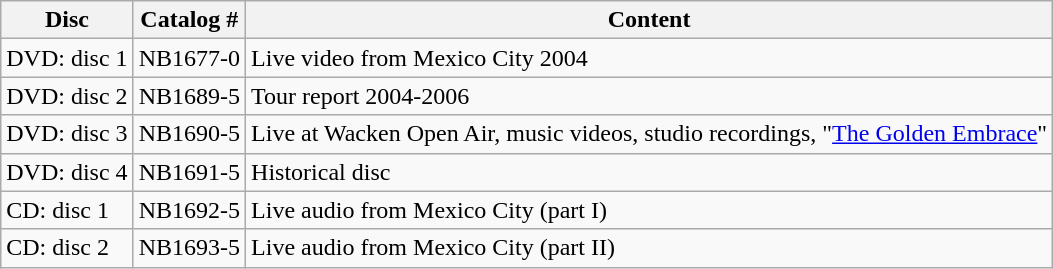<table class="wikitable">
<tr>
<th align="left">Disc</th>
<th align="left">Catalog #</th>
<th align="left">Content</th>
</tr>
<tr>
<td align="left">DVD: disc 1</td>
<td align="left">NB1677-0</td>
<td align="left">Live video from Mexico City 2004</td>
</tr>
<tr>
<td align="left">DVD: disc 2</td>
<td align="left">NB1689-5</td>
<td align="left">Tour report 2004-2006</td>
</tr>
<tr>
<td align="left">DVD: disc 3</td>
<td align="left">NB1690-5</td>
<td align="left">Live at Wacken Open Air, music videos, studio recordings, "<a href='#'>The Golden Embrace</a>"</td>
</tr>
<tr>
<td align="left">DVD: disc 4</td>
<td align="left">NB1691-5</td>
<td align="left">Historical disc</td>
</tr>
<tr>
<td align="left">CD: disc 1</td>
<td align="left">NB1692-5</td>
<td align="left">Live audio from Mexico City (part I)</td>
</tr>
<tr>
<td align="left">CD: disc 2</td>
<td align="left">NB1693-5</td>
<td align="left">Live audio from Mexico City (part II)</td>
</tr>
</table>
